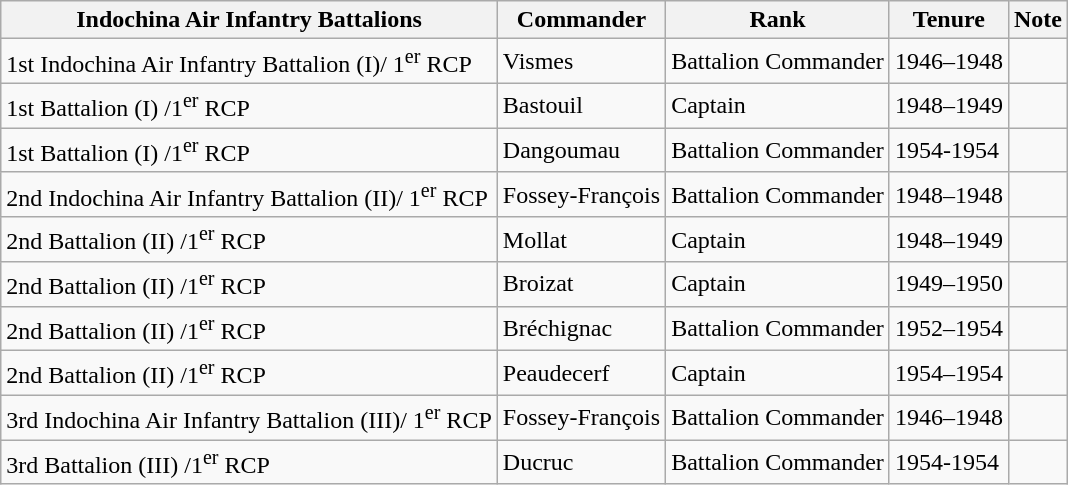<table class="wikitable">
<tr>
<th>Indochina Air Infantry Battalions</th>
<th>Commander</th>
<th>Rank</th>
<th>Tenure</th>
<th>Note</th>
</tr>
<tr>
<td>1st Indochina Air Infantry Battalion (I)/ 1<sup>er</sup> RCP</td>
<td>Vismes</td>
<td>Battalion Commander</td>
<td>1946–1948</td>
<td></td>
</tr>
<tr>
<td>1st Battalion (I) /1<sup>er</sup> RCP</td>
<td>Bastouil</td>
<td>Captain</td>
<td>1948–1949</td>
<td></td>
</tr>
<tr>
<td>1st Battalion (I) /1<sup>er</sup> RCP</td>
<td>Dangoumau</td>
<td>Battalion Commander</td>
<td>1954-1954</td>
<td></td>
</tr>
<tr>
<td>2nd Indochina Air Infantry Battalion (II)/ 1<sup>er</sup> RCP</td>
<td>Fossey-François</td>
<td>Battalion Commander</td>
<td>1948–1948</td>
<td></td>
</tr>
<tr>
<td>2nd Battalion (II) /1<sup>er</sup> RCP</td>
<td>Mollat</td>
<td>Captain</td>
<td>1948–1949</td>
<td></td>
</tr>
<tr>
<td>2nd Battalion (II) /1<sup>er</sup> RCP</td>
<td>Broizat</td>
<td>Captain</td>
<td>1949–1950</td>
<td></td>
</tr>
<tr>
<td>2nd Battalion (II) /1<sup>er</sup> RCP</td>
<td>Bréchignac</td>
<td>Battalion Commander</td>
<td>1952–1954</td>
<td></td>
</tr>
<tr>
<td>2nd Battalion (II) /1<sup>er</sup> RCP</td>
<td>Peaudecerf</td>
<td>Captain</td>
<td>1954–1954</td>
<td></td>
</tr>
<tr>
<td>3rd Indochina Air Infantry Battalion (III)/ 1<sup>er</sup> RCP</td>
<td>Fossey-François</td>
<td>Battalion Commander</td>
<td>1946–1948</td>
<td></td>
</tr>
<tr>
<td>3rd Battalion (III) /1<sup>er</sup> RCP</td>
<td>Ducruc</td>
<td>Battalion Commander</td>
<td>1954-1954</td>
<td></td>
</tr>
</table>
